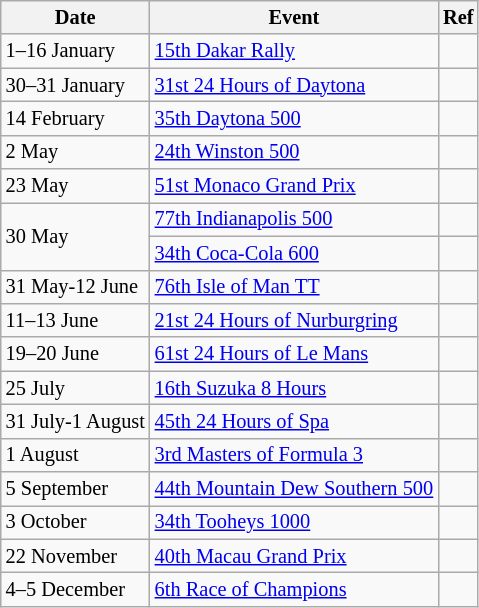<table class="wikitable" style="font-size: 85%">
<tr>
<th>Date</th>
<th>Event</th>
<th>Ref</th>
</tr>
<tr>
<td>1–16 January</td>
<td><a href='#'>15th Dakar Rally</a></td>
<td></td>
</tr>
<tr>
<td>30–31 January</td>
<td><a href='#'>31st 24 Hours of Daytona</a></td>
<td></td>
</tr>
<tr>
<td>14 February</td>
<td><a href='#'>35th Daytona 500</a></td>
<td></td>
</tr>
<tr>
<td>2 May</td>
<td><a href='#'>24th Winston 500</a></td>
<td></td>
</tr>
<tr>
<td>23 May</td>
<td><a href='#'>51st Monaco Grand Prix</a></td>
<td></td>
</tr>
<tr>
<td rowspan=2>30 May</td>
<td><a href='#'>77th Indianapolis 500</a></td>
<td></td>
</tr>
<tr>
<td><a href='#'>34th Coca-Cola 600</a></td>
<td></td>
</tr>
<tr>
<td>31 May-12 June</td>
<td><a href='#'>76th Isle of Man TT</a></td>
<td></td>
</tr>
<tr>
<td>11–13 June</td>
<td><a href='#'>21st 24 Hours of Nurburgring</a></td>
<td></td>
</tr>
<tr>
<td>19–20 June</td>
<td><a href='#'>61st 24 Hours of Le Mans</a></td>
<td></td>
</tr>
<tr>
<td>25 July</td>
<td><a href='#'>16th Suzuka 8 Hours</a></td>
<td></td>
</tr>
<tr>
<td>31 July-1 August</td>
<td><a href='#'>45th 24 Hours of Spa</a></td>
<td></td>
</tr>
<tr>
<td>1 August</td>
<td><a href='#'>3rd Masters of Formula 3</a></td>
<td></td>
</tr>
<tr>
<td>5 September</td>
<td><a href='#'>44th Mountain Dew Southern 500</a></td>
<td></td>
</tr>
<tr>
<td>3 October</td>
<td><a href='#'>34th Tooheys 1000</a></td>
<td></td>
</tr>
<tr>
<td>22 November</td>
<td><a href='#'>40th Macau Grand Prix</a></td>
<td></td>
</tr>
<tr>
<td>4–5 December</td>
<td><a href='#'>6th Race of Champions</a></td>
<td></td>
</tr>
</table>
